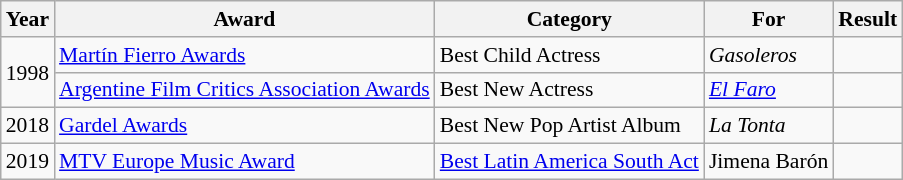<table class="wikitable" style="font-size:90%;">
<tr>
<th>Year</th>
<th>Award</th>
<th>Category</th>
<th>For</th>
<th>Result</th>
</tr>
<tr>
<td rowspan="2">1998</td>
<td><a href='#'>Martín Fierro Awards</a></td>
<td>Best Child Actress</td>
<td><em>Gasoleros</em></td>
<td></td>
</tr>
<tr>
<td><a href='#'>Argentine Film Critics Association Awards</a></td>
<td>Best New Actress</td>
<td><em><a href='#'>El Faro</a></em></td>
<td></td>
</tr>
<tr>
<td>2018</td>
<td><a href='#'>Gardel Awards</a></td>
<td>Best New Pop Artist Album</td>
<td><em>La Tonta</em></td>
<td></td>
</tr>
<tr>
<td>2019</td>
<td><a href='#'>MTV Europe Music Award</a></td>
<td><a href='#'>Best Latin America South Act</a></td>
<td>Jimena Barón</td>
<td></td>
</tr>
</table>
